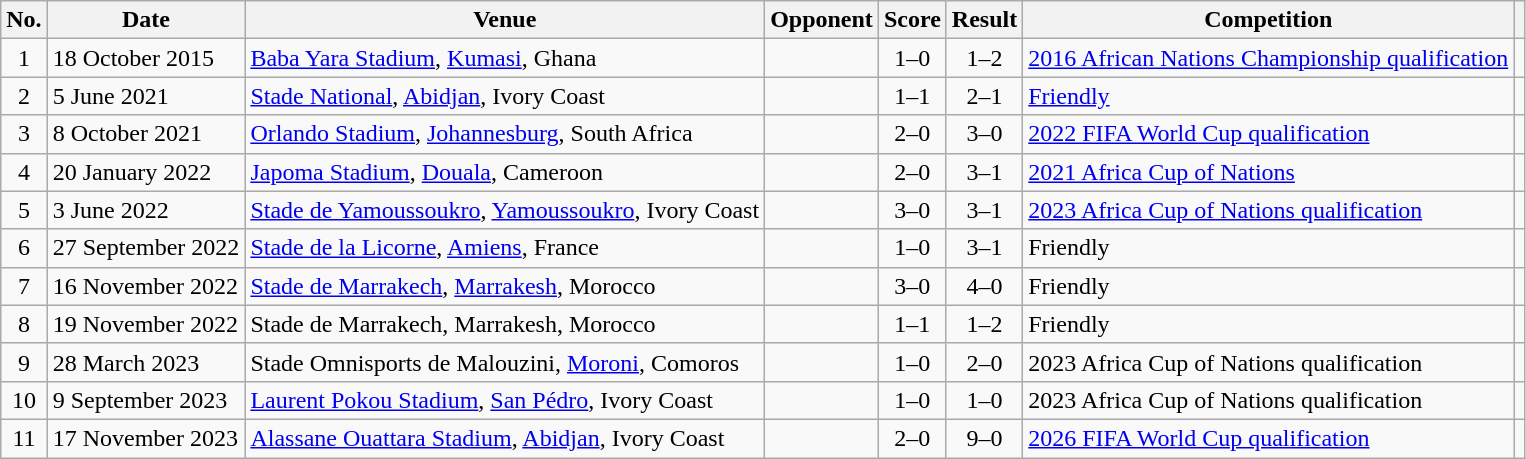<table class="wikitable sortable">
<tr>
<th scope="col">No.</th>
<th scope="col">Date</th>
<th scope="col">Venue</th>
<th scope="col">Opponent</th>
<th scope="col">Score</th>
<th scope="col">Result</th>
<th scope="col">Competition</th>
<th></th>
</tr>
<tr>
<td align="center">1</td>
<td>18 October 2015</td>
<td><a href='#'>Baba Yara Stadium</a>, <a href='#'>Kumasi</a>, Ghana</td>
<td></td>
<td align="center">1–0</td>
<td align="center">1–2</td>
<td><a href='#'>2016 African Nations Championship qualification</a></td>
<td></td>
</tr>
<tr>
<td align="center">2</td>
<td>5 June 2021</td>
<td><a href='#'>Stade National</a>, <a href='#'>Abidjan</a>, Ivory Coast</td>
<td></td>
<td align="center">1–1</td>
<td align="center">2–1</td>
<td><a href='#'>Friendly</a></td>
<td></td>
</tr>
<tr>
<td align="center">3</td>
<td>8 October 2021</td>
<td><a href='#'>Orlando Stadium</a>, <a href='#'>Johannesburg</a>, South Africa</td>
<td></td>
<td align="center">2–0</td>
<td align="center">3–0</td>
<td><a href='#'>2022 FIFA World Cup qualification</a></td>
<td></td>
</tr>
<tr>
<td align="center">4</td>
<td>20 January 2022</td>
<td><a href='#'>Japoma Stadium</a>, <a href='#'>Douala</a>, Cameroon</td>
<td></td>
<td align="center">2–0</td>
<td align="center">3–1</td>
<td><a href='#'>2021 Africa Cup of Nations</a></td>
<td></td>
</tr>
<tr>
<td align="center">5</td>
<td>3 June 2022</td>
<td><a href='#'>Stade de Yamoussoukro</a>, <a href='#'>Yamoussoukro</a>, Ivory Coast</td>
<td></td>
<td align="center">3–0</td>
<td align="center">3–1</td>
<td><a href='#'>2023 Africa Cup of Nations qualification</a></td>
<td></td>
</tr>
<tr>
<td align="center">6</td>
<td>27 September 2022</td>
<td><a href='#'>Stade de la Licorne</a>, <a href='#'>Amiens</a>, France</td>
<td></td>
<td align="center">1–0</td>
<td align="center">3–1</td>
<td>Friendly</td>
<td></td>
</tr>
<tr>
<td align="center">7</td>
<td>16 November 2022</td>
<td><a href='#'>Stade de Marrakech</a>, <a href='#'>Marrakesh</a>, Morocco</td>
<td></td>
<td align="center">3–0</td>
<td align="center">4–0</td>
<td>Friendly</td>
<td></td>
</tr>
<tr>
<td align="center">8</td>
<td>19 November 2022</td>
<td>Stade de Marrakech, Marrakesh, Morocco</td>
<td></td>
<td align="center">1–1</td>
<td align="center">1–2</td>
<td>Friendly</td>
<td></td>
</tr>
<tr>
<td align="center">9</td>
<td>28 March 2023</td>
<td>Stade Omnisports de Malouzini, <a href='#'>Moroni</a>, Comoros</td>
<td></td>
<td align="center">1–0</td>
<td align="center">2–0</td>
<td>2023 Africa Cup of Nations qualification</td>
<td></td>
</tr>
<tr>
<td align="center">10</td>
<td>9 September 2023</td>
<td><a href='#'>Laurent Pokou Stadium</a>, <a href='#'>San Pédro</a>, Ivory Coast</td>
<td></td>
<td align="center">1–0</td>
<td align="center">1–0</td>
<td>2023 Africa Cup of Nations qualification</td>
<td></td>
</tr>
<tr>
<td align="center">11</td>
<td>17 November 2023</td>
<td><a href='#'>Alassane Ouattara Stadium</a>, <a href='#'>Abidjan</a>, Ivory Coast</td>
<td></td>
<td align="center">2–0</td>
<td align="center">9–0</td>
<td><a href='#'>2026 FIFA World Cup qualification</a></td>
<td></td>
</tr>
</table>
